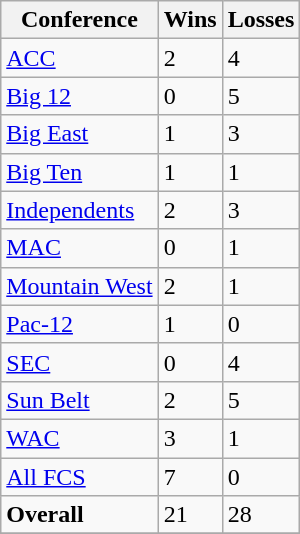<table class="wikitable">
<tr>
<th>Conference</th>
<th>Wins</th>
<th>Losses</th>
</tr>
<tr>
<td><a href='#'>ACC</a></td>
<td>2</td>
<td>4</td>
</tr>
<tr>
<td><a href='#'>Big 12</a></td>
<td>0</td>
<td>5</td>
</tr>
<tr>
<td><a href='#'>Big East</a></td>
<td>1</td>
<td>3</td>
</tr>
<tr>
<td><a href='#'>Big Ten</a></td>
<td>1</td>
<td>1</td>
</tr>
<tr>
<td><a href='#'>Independents</a></td>
<td>2</td>
<td>3</td>
</tr>
<tr>
<td><a href='#'>MAC</a></td>
<td>0</td>
<td>1</td>
</tr>
<tr>
<td><a href='#'>Mountain West</a></td>
<td>2</td>
<td>1</td>
</tr>
<tr>
<td><a href='#'>Pac-12</a></td>
<td>1</td>
<td>0</td>
</tr>
<tr>
<td><a href='#'>SEC</a></td>
<td>0</td>
<td>4</td>
</tr>
<tr>
<td><a href='#'>Sun Belt</a></td>
<td>2</td>
<td>5</td>
</tr>
<tr>
<td><a href='#'>WAC</a></td>
<td>3</td>
<td>1</td>
</tr>
<tr>
<td><a href='#'>All FCS</a></td>
<td>7</td>
<td>0</td>
</tr>
<tr>
<td><strong>Overall</strong></td>
<td>21</td>
<td>28</td>
</tr>
<tr>
</tr>
</table>
